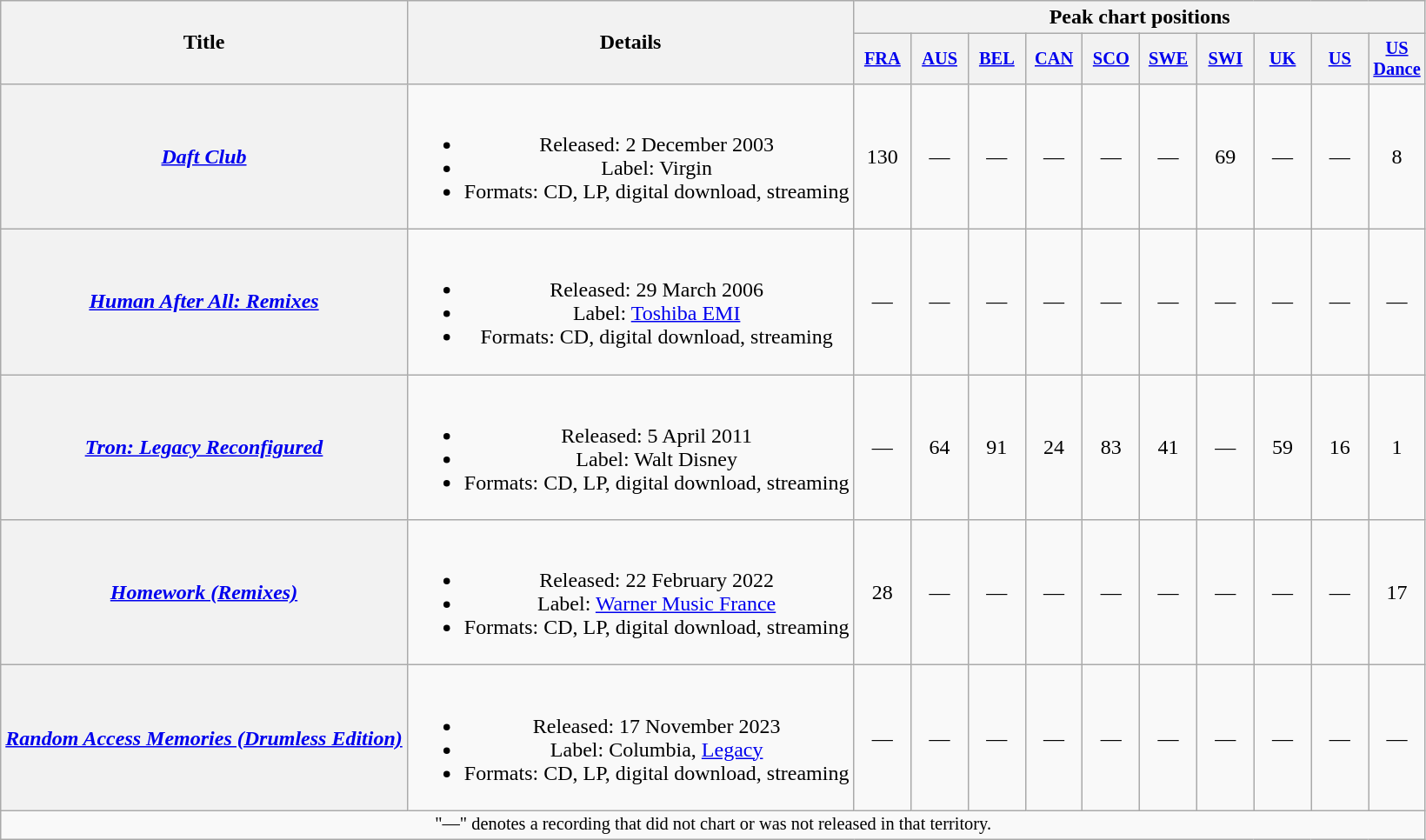<table class="wikitable plainrowheaders" style="text-align:center;">
<tr>
<th scope="col" rowspan="2">Title</th>
<th scope="col" rowspan="2">Details</th>
<th scope="col" colspan="10">Peak chart positions</th>
</tr>
<tr>
<th scope="col" style="width:2.75em;font-size:85%;"><a href='#'>FRA</a><br></th>
<th scope="col" style="width:2.75em;font-size:85%;"><a href='#'>AUS</a><br></th>
<th scope="col" style="width:2.75em;font-size:85%;"><a href='#'>BEL</a><br></th>
<th scope="col" style="width:2.75em;font-size:85%;"><a href='#'>CAN</a><br></th>
<th scope="col" style="width:2.75em;font-size:85%;"><a href='#'>SCO</a><br></th>
<th scope="col" style="width:2.75em;font-size:85%;"><a href='#'>SWE</a><br></th>
<th scope="col" style="width:2.75em;font-size:85%;"><a href='#'>SWI</a><br></th>
<th scope="col" style="width:2.75em;font-size:85%;"><a href='#'>UK</a><br></th>
<th scope="col" style="width:2.75em;font-size:85%;"><a href='#'>US</a><br></th>
<th scope="col" style="width:2.75em;font-size:85%;"><a href='#'>US<br>Dance</a><br></th>
</tr>
<tr>
<th scope="row"><em><a href='#'>Daft Club</a></em></th>
<td><br><ul><li>Released: 2 December 2003 </li><li>Label: Virgin</li><li>Formats: CD, LP, digital download, streaming</li></ul></td>
<td>130</td>
<td>—</td>
<td>—</td>
<td>—</td>
<td>—</td>
<td>—</td>
<td>69</td>
<td>—</td>
<td>—</td>
<td>8</td>
</tr>
<tr>
<th scope="row"><em><a href='#'>Human After All: Remixes</a></em></th>
<td><br><ul><li>Released: 29 March 2006 </li><li>Label: <a href='#'>Toshiba EMI</a></li><li>Formats: CD, digital download, streaming</li></ul></td>
<td>—</td>
<td>—</td>
<td>—</td>
<td>—</td>
<td>—</td>
<td>—</td>
<td>—</td>
<td>—</td>
<td>—</td>
<td>—</td>
</tr>
<tr>
<th scope="row"><em><a href='#'>Tron: Legacy Reconfigured</a></em></th>
<td><br><ul><li>Released: 5 April 2011 </li><li>Label: Walt Disney</li><li>Formats: CD, LP, digital download, streaming</li></ul></td>
<td>—</td>
<td>64</td>
<td>91</td>
<td>24</td>
<td>83</td>
<td>41</td>
<td>—</td>
<td>59</td>
<td>16</td>
<td>1</td>
</tr>
<tr>
<th scope="row"><em><a href='#'>Homework (Remixes)</a></em></th>
<td><br><ul><li>Released: 22 February 2022 </li><li>Label: <a href='#'>Warner Music France</a></li><li>Formats: CD, LP, digital download, streaming</li></ul></td>
<td>28</td>
<td>—</td>
<td>—</td>
<td>—</td>
<td>—</td>
<td>—</td>
<td>—</td>
<td>—</td>
<td>—</td>
<td>17</td>
</tr>
<tr>
<th scope="row"><em><a href='#'>Random Access Memories (Drumless Edition)</a></em></th>
<td><br><ul><li>Released: 17 November 2023 </li><li>Label: Columbia, <a href='#'>Legacy</a></li><li>Formats: CD, LP, digital download, streaming</li></ul></td>
<td>—</td>
<td>—</td>
<td>—</td>
<td>—</td>
<td>—</td>
<td>—</td>
<td>—</td>
<td>—</td>
<td>—</td>
<td>—</td>
</tr>
<tr>
<td colspan="12" style="font-size:85%">"—" denotes a recording that did not chart or was not released in that territory.</td>
</tr>
</table>
